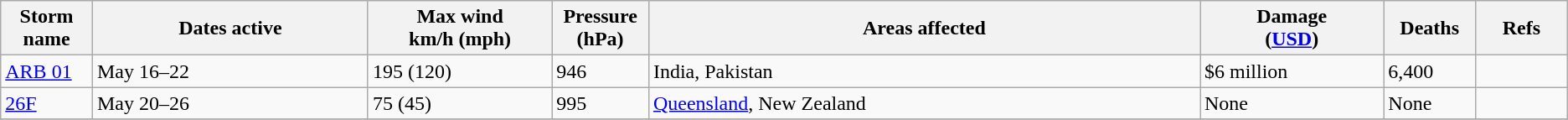<table class="wikitable sortable">
<tr>
<th width="5%">Storm name</th>
<th width="15%">Dates active</th>
<th width="10%">Max wind<br>km/h (mph)</th>
<th width="5%">Pressure<br>(hPa)</th>
<th width="30%">Areas affected</th>
<th width="10%">Damage<br>(<a href='#'>USD</a>)</th>
<th width="5%">Deaths</th>
<th width="5%">Refs</th>
</tr>
<tr>
<td><a href='#'>ARB 01</a></td>
<td>May 16–22</td>
<td>195 (120)</td>
<td>946</td>
<td>India, Pakistan</td>
<td>$6 million</td>
<td>6,400</td>
<td></td>
</tr>
<tr>
<td><a href='#'>26F</a></td>
<td>May 20–26</td>
<td>75 (45)</td>
<td>995</td>
<td><a href='#'>Queensland</a>, New Zealand</td>
<td>None</td>
<td>None</td>
<td></td>
</tr>
<tr>
</tr>
</table>
